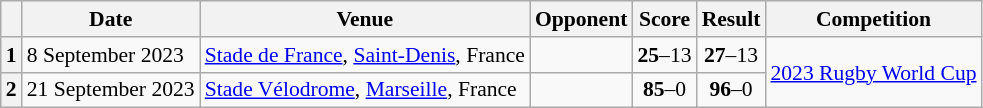<table class="wikitable plainrowheaders" style="font-size:90%;">
<tr>
<th scope=col></th>
<th scope=col data-sort-type=date>Date</th>
<th scope=col>Venue</th>
<th scope=col>Opponent</th>
<th scope=col>Score</th>
<th scope=col>Result</th>
<th scope=col>Competition</th>
</tr>
<tr>
<th scope=row>1</th>
<td>8 September 2023</td>
<td><a href='#'>Stade de France</a>, <a href='#'>Saint-Denis</a>, France</td>
<td></td>
<td align=center><strong>25</strong>–13</td>
<td align=center><strong>27</strong>–13</td>
<td rowspan=2><a href='#'>2023 Rugby World Cup</a></td>
</tr>
<tr>
<th scope=row>2</th>
<td>21 September 2023</td>
<td><a href='#'>Stade Vélodrome</a>, <a href='#'>Marseille</a>, France</td>
<td></td>
<td align=center><strong>85</strong>–0</td>
<td align=center><strong>96</strong>–0</td>
</tr>
</table>
